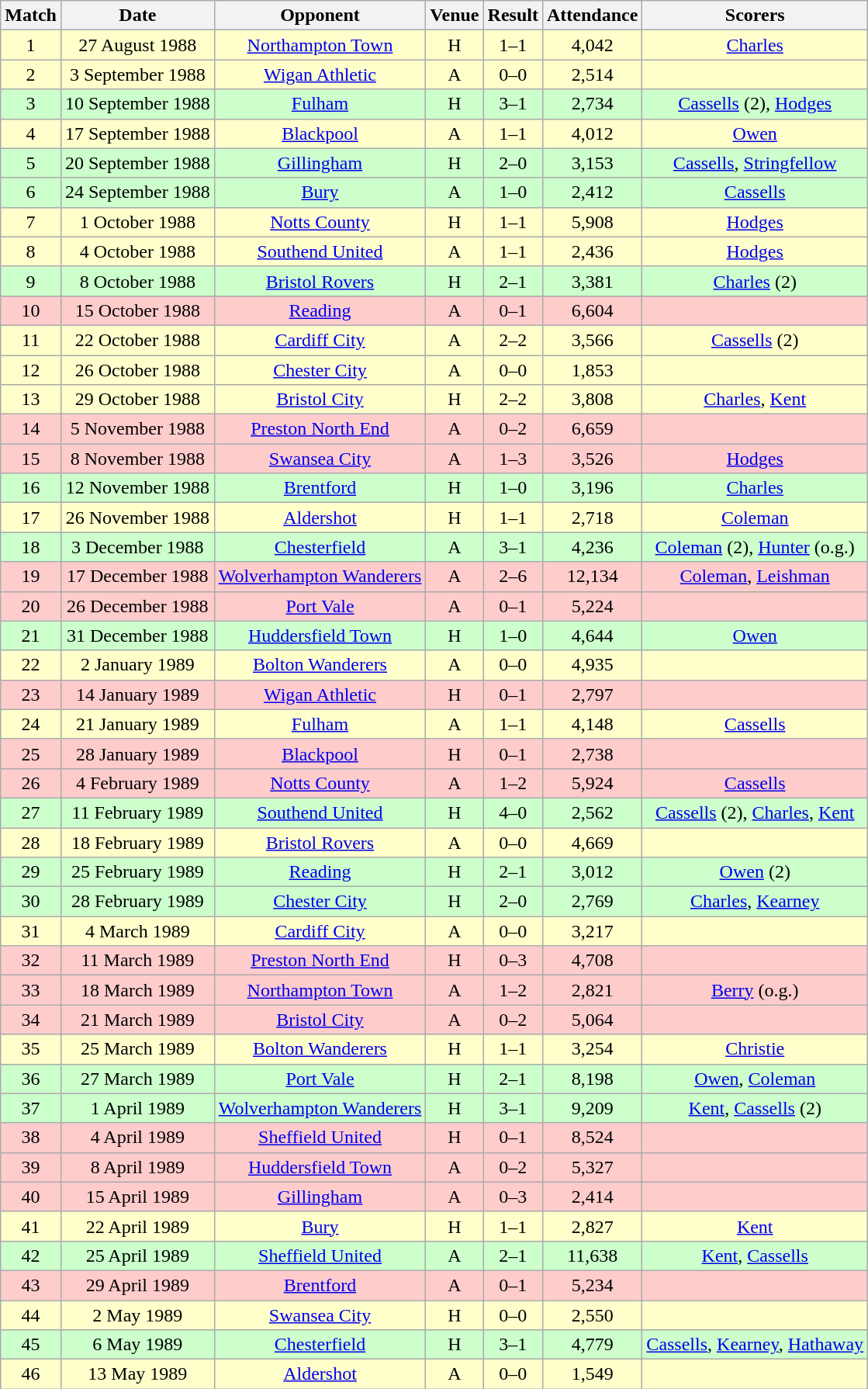<table class="wikitable" style="font-size:100%; text-align:center">
<tr>
<th>Match</th>
<th>Date</th>
<th>Opponent</th>
<th>Venue</th>
<th>Result</th>
<th>Attendance</th>
<th>Scorers</th>
</tr>
<tr style="background: #FFFFCC;">
<td>1</td>
<td>27 August 1988</td>
<td><a href='#'>Northampton Town</a></td>
<td>H</td>
<td>1–1</td>
<td>4,042</td>
<td><a href='#'>Charles</a></td>
</tr>
<tr style="background: #FFFFCC;">
<td>2</td>
<td>3 September 1988</td>
<td><a href='#'>Wigan Athletic</a></td>
<td>A</td>
<td>0–0</td>
<td>2,514</td>
<td></td>
</tr>
<tr style="background: #CCFFCC;">
<td>3</td>
<td>10 September 1988</td>
<td><a href='#'>Fulham</a></td>
<td>H</td>
<td>3–1</td>
<td>2,734</td>
<td><a href='#'>Cassells</a> (2), <a href='#'>Hodges</a></td>
</tr>
<tr style="background: #FFFFCC;">
<td>4</td>
<td>17 September 1988</td>
<td><a href='#'>Blackpool</a></td>
<td>A</td>
<td>1–1</td>
<td>4,012</td>
<td><a href='#'>Owen</a></td>
</tr>
<tr style="background: #CCFFCC;">
<td>5</td>
<td>20 September 1988</td>
<td><a href='#'>Gillingham</a></td>
<td>H</td>
<td>2–0</td>
<td>3,153</td>
<td><a href='#'>Cassells</a>, <a href='#'>Stringfellow</a></td>
</tr>
<tr style="background: #CCFFCC;">
<td>6</td>
<td>24 September 1988</td>
<td><a href='#'>Bury</a></td>
<td>A</td>
<td>1–0</td>
<td>2,412</td>
<td><a href='#'>Cassells</a></td>
</tr>
<tr style="background: #FFFFCC;">
<td>7</td>
<td>1 October 1988</td>
<td><a href='#'>Notts County</a></td>
<td>H</td>
<td>1–1</td>
<td>5,908</td>
<td><a href='#'>Hodges</a></td>
</tr>
<tr style="background: #FFFFCC;">
<td>8</td>
<td>4 October 1988</td>
<td><a href='#'>Southend United</a></td>
<td>A</td>
<td>1–1</td>
<td>2,436</td>
<td><a href='#'>Hodges</a></td>
</tr>
<tr style="background: #CCFFCC;">
<td>9</td>
<td>8 October 1988</td>
<td><a href='#'>Bristol Rovers</a></td>
<td>H</td>
<td>2–1</td>
<td>3,381</td>
<td><a href='#'>Charles</a> (2)</td>
</tr>
<tr style="background: #FFCCCC;">
<td>10</td>
<td>15 October 1988</td>
<td><a href='#'>Reading</a></td>
<td>A</td>
<td>0–1</td>
<td>6,604</td>
<td></td>
</tr>
<tr style="background: #FFFFCC;">
<td>11</td>
<td>22 October 1988</td>
<td><a href='#'>Cardiff City</a></td>
<td>A</td>
<td>2–2</td>
<td>3,566</td>
<td><a href='#'>Cassells</a> (2)</td>
</tr>
<tr style="background: #FFFFCC;">
<td>12</td>
<td>26 October 1988</td>
<td><a href='#'>Chester City</a></td>
<td>A</td>
<td>0–0</td>
<td>1,853</td>
<td></td>
</tr>
<tr style="background: #FFFFCC;">
<td>13</td>
<td>29 October 1988</td>
<td><a href='#'>Bristol City</a></td>
<td>H</td>
<td>2–2</td>
<td>3,808</td>
<td><a href='#'>Charles</a>, <a href='#'>Kent</a></td>
</tr>
<tr style="background: #FFCCCC;">
<td>14</td>
<td>5 November 1988</td>
<td><a href='#'>Preston North End</a></td>
<td>A</td>
<td>0–2</td>
<td>6,659</td>
<td></td>
</tr>
<tr style="background: #FFCCCC;">
<td>15</td>
<td>8 November 1988</td>
<td><a href='#'>Swansea City</a></td>
<td>A</td>
<td>1–3</td>
<td>3,526</td>
<td><a href='#'>Hodges</a></td>
</tr>
<tr style="background: #CCFFCC;">
<td>16</td>
<td>12 November 1988</td>
<td><a href='#'>Brentford</a></td>
<td>H</td>
<td>1–0</td>
<td>3,196</td>
<td><a href='#'>Charles</a></td>
</tr>
<tr style="background: #FFFFCC;">
<td>17</td>
<td>26 November 1988</td>
<td><a href='#'>Aldershot</a></td>
<td>H</td>
<td>1–1</td>
<td>2,718</td>
<td><a href='#'>Coleman</a></td>
</tr>
<tr style="background: #CCFFCC;">
<td>18</td>
<td>3 December 1988</td>
<td><a href='#'>Chesterfield</a></td>
<td>A</td>
<td>3–1</td>
<td>4,236</td>
<td><a href='#'>Coleman</a> (2), <a href='#'>Hunter</a> (o.g.)</td>
</tr>
<tr style="background: #FFCCCC;">
<td>19</td>
<td>17 December 1988</td>
<td><a href='#'>Wolverhampton Wanderers</a></td>
<td>A</td>
<td>2–6</td>
<td>12,134</td>
<td><a href='#'>Coleman</a>, <a href='#'>Leishman</a></td>
</tr>
<tr style="background: #FFCCCC;">
<td>20</td>
<td>26 December 1988</td>
<td><a href='#'>Port Vale</a></td>
<td>A</td>
<td>0–1</td>
<td>5,224</td>
<td></td>
</tr>
<tr style="background: #CCFFCC;">
<td>21</td>
<td>31 December 1988</td>
<td><a href='#'>Huddersfield Town</a></td>
<td>H</td>
<td>1–0</td>
<td>4,644</td>
<td><a href='#'>Owen</a></td>
</tr>
<tr style="background: #FFFFCC;">
<td>22</td>
<td>2 January 1989</td>
<td><a href='#'>Bolton Wanderers</a></td>
<td>A</td>
<td>0–0</td>
<td>4,935</td>
<td></td>
</tr>
<tr style="background: #FFCCCC;">
<td>23</td>
<td>14 January 1989</td>
<td><a href='#'>Wigan Athletic</a></td>
<td>H</td>
<td>0–1</td>
<td>2,797</td>
<td></td>
</tr>
<tr style="background: #FFFFCC;">
<td>24</td>
<td>21 January 1989</td>
<td><a href='#'>Fulham</a></td>
<td>A</td>
<td>1–1</td>
<td>4,148</td>
<td><a href='#'>Cassells</a></td>
</tr>
<tr style="background: #FFCCCC;">
<td>25</td>
<td>28 January 1989</td>
<td><a href='#'>Blackpool</a></td>
<td>H</td>
<td>0–1</td>
<td>2,738</td>
<td></td>
</tr>
<tr style="background: #FFCCCC;">
<td>26</td>
<td>4 February 1989</td>
<td><a href='#'>Notts County</a></td>
<td>A</td>
<td>1–2</td>
<td>5,924</td>
<td><a href='#'>Cassells</a></td>
</tr>
<tr style="background: #CCFFCC;">
<td>27</td>
<td>11 February 1989</td>
<td><a href='#'>Southend United</a></td>
<td>H</td>
<td>4–0</td>
<td>2,562</td>
<td><a href='#'>Cassells</a> (2), <a href='#'>Charles</a>, <a href='#'>Kent</a></td>
</tr>
<tr style="background: #FFFFCC;">
<td>28</td>
<td>18 February 1989</td>
<td><a href='#'>Bristol Rovers</a></td>
<td>A</td>
<td>0–0</td>
<td>4,669</td>
<td></td>
</tr>
<tr style="background: #CCFFCC;">
<td>29</td>
<td>25 February 1989</td>
<td><a href='#'>Reading</a></td>
<td>H</td>
<td>2–1</td>
<td>3,012</td>
<td><a href='#'>Owen</a> (2)</td>
</tr>
<tr style="background: #CCFFCC;">
<td>30</td>
<td>28 February 1989</td>
<td><a href='#'>Chester City</a></td>
<td>H</td>
<td>2–0</td>
<td>2,769</td>
<td><a href='#'>Charles</a>, <a href='#'>Kearney</a></td>
</tr>
<tr style="background: #FFFFCC;">
<td>31</td>
<td>4 March 1989</td>
<td><a href='#'>Cardiff City</a></td>
<td>A</td>
<td>0–0</td>
<td>3,217</td>
<td></td>
</tr>
<tr style="background: #FFCCCC;">
<td>32</td>
<td>11 March 1989</td>
<td><a href='#'>Preston North End</a></td>
<td>H</td>
<td>0–3</td>
<td>4,708</td>
<td></td>
</tr>
<tr style="background: #FFCCCC;">
<td>33</td>
<td>18 March 1989</td>
<td><a href='#'>Northampton Town</a></td>
<td>A</td>
<td>1–2</td>
<td>2,821</td>
<td><a href='#'>Berry</a> (o.g.)</td>
</tr>
<tr style="background: #FFCCCC;">
<td>34</td>
<td>21 March 1989</td>
<td><a href='#'>Bristol City</a></td>
<td>A</td>
<td>0–2</td>
<td>5,064</td>
<td></td>
</tr>
<tr style="background: #FFFFCC;">
<td>35</td>
<td>25 March 1989</td>
<td><a href='#'>Bolton Wanderers</a></td>
<td>H</td>
<td>1–1</td>
<td>3,254</td>
<td><a href='#'>Christie</a></td>
</tr>
<tr style="background: #CCFFCC;">
<td>36</td>
<td>27 March 1989</td>
<td><a href='#'>Port Vale</a></td>
<td>H</td>
<td>2–1</td>
<td>8,198</td>
<td><a href='#'>Owen</a>, <a href='#'>Coleman</a></td>
</tr>
<tr style="background: #CCFFCC;">
<td>37</td>
<td>1 April 1989</td>
<td><a href='#'>Wolverhampton Wanderers</a></td>
<td>H</td>
<td>3–1</td>
<td>9,209</td>
<td><a href='#'>Kent</a>, <a href='#'>Cassells</a> (2)</td>
</tr>
<tr style="background: #FFCCCC;">
<td>38</td>
<td>4 April 1989</td>
<td><a href='#'>Sheffield United</a></td>
<td>H</td>
<td>0–1</td>
<td>8,524</td>
<td></td>
</tr>
<tr style="background: #FFCCCC;">
<td>39</td>
<td>8 April 1989</td>
<td><a href='#'>Huddersfield Town</a></td>
<td>A</td>
<td>0–2</td>
<td>5,327</td>
<td></td>
</tr>
<tr style="background: #FFCCCC;">
<td>40</td>
<td>15 April 1989</td>
<td><a href='#'>Gillingham</a></td>
<td>A</td>
<td>0–3</td>
<td>2,414</td>
<td></td>
</tr>
<tr style="background: #FFFFCC;">
<td>41</td>
<td>22 April 1989</td>
<td><a href='#'>Bury</a></td>
<td>H</td>
<td>1–1</td>
<td>2,827</td>
<td><a href='#'>Kent</a></td>
</tr>
<tr style="background: #CCFFCC;">
<td>42</td>
<td>25 April 1989</td>
<td><a href='#'>Sheffield United</a></td>
<td>A</td>
<td>2–1</td>
<td>11,638</td>
<td><a href='#'>Kent</a>, <a href='#'>Cassells</a></td>
</tr>
<tr style="background: #FFCCCC;">
<td>43</td>
<td>29 April 1989</td>
<td><a href='#'>Brentford</a></td>
<td>A</td>
<td>0–1</td>
<td>5,234</td>
<td></td>
</tr>
<tr style="background: #FFFFCC;">
<td>44</td>
<td>2 May 1989</td>
<td><a href='#'>Swansea City</a></td>
<td>H</td>
<td>0–0</td>
<td>2,550</td>
<td></td>
</tr>
<tr style="background: #CCFFCC;">
<td>45</td>
<td>6 May 1989</td>
<td><a href='#'>Chesterfield</a></td>
<td>H</td>
<td>3–1</td>
<td>4,779</td>
<td><a href='#'>Cassells</a>, <a href='#'>Kearney</a>, <a href='#'>Hathaway</a></td>
</tr>
<tr style="background: #FFFFCC;">
<td>46</td>
<td>13 May 1989</td>
<td><a href='#'>Aldershot</a></td>
<td>A</td>
<td>0–0</td>
<td>1,549</td>
<td></td>
</tr>
</table>
